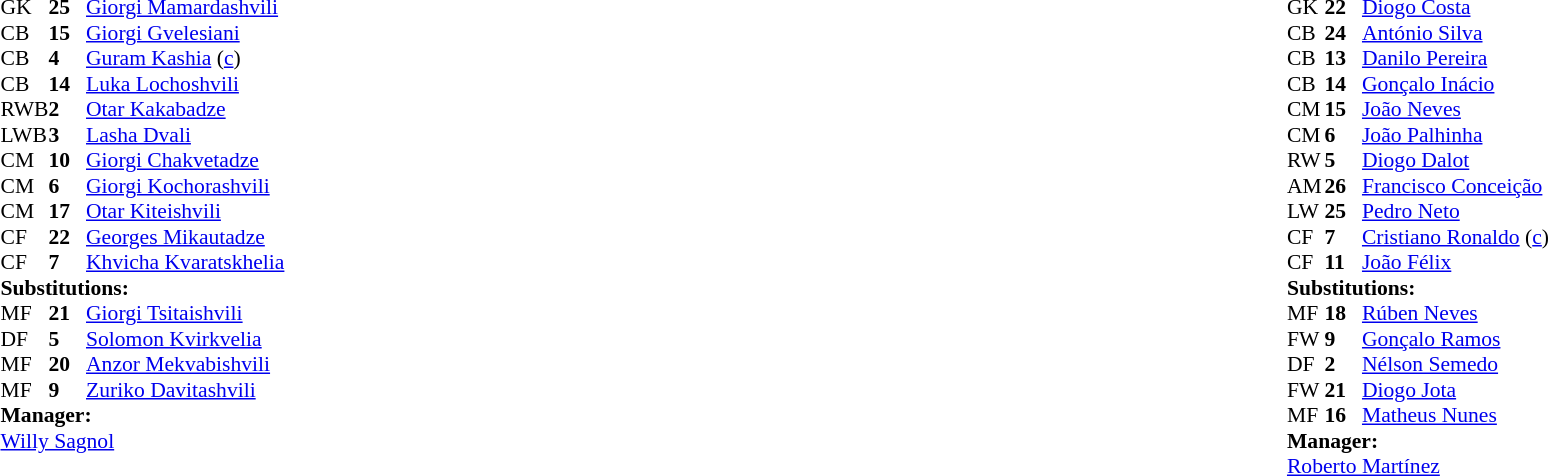<table width="100%">
<tr>
<td valign="top" width="40%"><br><table style="font-size:90%" cellspacing="0" cellpadding="0">
<tr>
<th width=25></th>
<th width=25></th>
</tr>
<tr>
<td>GK</td>
<td><strong>25</strong></td>
<td><a href='#'>Giorgi Mamardashvili</a></td>
</tr>
<tr>
<td>CB</td>
<td><strong>15</strong></td>
<td><a href='#'>Giorgi Gvelesiani</a></td>
<td></td>
<td></td>
</tr>
<tr>
<td>CB</td>
<td><strong>4</strong></td>
<td><a href='#'>Guram Kashia</a> (<a href='#'>c</a>)</td>
</tr>
<tr>
<td>CB</td>
<td><strong>14</strong></td>
<td><a href='#'>Luka Lochoshvili</a></td>
<td></td>
<td></td>
</tr>
<tr>
<td>RWB</td>
<td><strong>2</strong></td>
<td><a href='#'>Otar Kakabadze</a></td>
</tr>
<tr>
<td>LWB</td>
<td><strong>3</strong></td>
<td><a href='#'>Lasha Dvali</a></td>
</tr>
<tr>
<td>CM</td>
<td><strong>10</strong></td>
<td><a href='#'>Giorgi Chakvetadze</a></td>
<td></td>
<td></td>
</tr>
<tr>
<td>CM</td>
<td><strong>6</strong></td>
<td><a href='#'>Giorgi Kochorashvili</a></td>
</tr>
<tr>
<td>CM</td>
<td><strong>17</strong></td>
<td><a href='#'>Otar Kiteishvili</a></td>
</tr>
<tr>
<td>CF</td>
<td><strong>22</strong></td>
<td><a href='#'>Georges Mikautadze</a></td>
</tr>
<tr>
<td>CF</td>
<td><strong>7</strong></td>
<td><a href='#'>Khvicha Kvaratskhelia</a></td>
<td></td>
<td></td>
</tr>
<tr>
<td colspan="3"><strong>Substitutions:</strong></td>
</tr>
<tr>
<td>MF</td>
<td><strong>21</strong></td>
<td><a href='#'>Giorgi Tsitaishvili</a></td>
<td></td>
<td></td>
</tr>
<tr>
<td>DF</td>
<td><strong>5</strong></td>
<td><a href='#'>Solomon Kvirkvelia</a></td>
<td></td>
<td></td>
</tr>
<tr>
<td>MF</td>
<td><strong>20</strong></td>
<td><a href='#'>Anzor Mekvabishvili</a></td>
<td></td>
<td></td>
</tr>
<tr>
<td>MF</td>
<td><strong>9</strong></td>
<td><a href='#'>Zuriko Davitashvili</a></td>
<td></td>
<td></td>
</tr>
<tr>
<td colspan="3"><strong>Manager:</strong></td>
</tr>
<tr>
<td colspan="3"> <a href='#'>Willy Sagnol</a></td>
</tr>
</table>
</td>
<td valign="top"></td>
<td valign="top" width="50%"><br><table style="font-size:90%; margin:auto" cellspacing="0" cellpadding="0">
<tr>
<th width="25"></th>
<th width="25"></th>
</tr>
<tr>
<td>GK</td>
<td><strong>22</strong></td>
<td><a href='#'>Diogo Costa</a></td>
</tr>
<tr>
<td>CB</td>
<td><strong>24</strong></td>
<td><a href='#'>António Silva</a></td>
<td></td>
<td></td>
</tr>
<tr>
<td>CB</td>
<td><strong>13</strong></td>
<td><a href='#'>Danilo Pereira</a></td>
</tr>
<tr>
<td>CB</td>
<td><strong>14</strong></td>
<td><a href='#'>Gonçalo Inácio</a></td>
</tr>
<tr>
<td>CM</td>
<td><strong>15</strong></td>
<td><a href='#'>João Neves</a></td>
<td></td>
<td></td>
</tr>
<tr>
<td>CM</td>
<td><strong>6</strong></td>
<td><a href='#'>João Palhinha</a></td>
<td></td>
<td></td>
</tr>
<tr>
<td>RW</td>
<td><strong>5</strong></td>
<td><a href='#'>Diogo Dalot</a></td>
</tr>
<tr>
<td>AM</td>
<td><strong>26</strong></td>
<td><a href='#'>Francisco Conceição</a></td>
</tr>
<tr>
<td>LW</td>
<td><strong>25</strong></td>
<td><a href='#'>Pedro Neto</a></td>
<td></td>
<td></td>
</tr>
<tr>
<td>CF</td>
<td><strong>7</strong></td>
<td><a href='#'>Cristiano Ronaldo</a> (<a href='#'>c</a>)</td>
<td></td>
<td></td>
</tr>
<tr>
<td>CF</td>
<td><strong>11</strong></td>
<td><a href='#'>João Félix</a></td>
</tr>
<tr>
<td colspan="3"><strong>Substitutions:</strong></td>
</tr>
<tr>
<td>MF</td>
<td><strong>18</strong></td>
<td><a href='#'>Rúben Neves</a></td>
<td></td>
<td></td>
</tr>
<tr>
<td>FW</td>
<td><strong>9</strong></td>
<td><a href='#'>Gonçalo Ramos</a></td>
<td></td>
<td></td>
</tr>
<tr>
<td>DF</td>
<td><strong>2</strong></td>
<td><a href='#'>Nélson Semedo</a></td>
<td></td>
<td></td>
</tr>
<tr>
<td>FW</td>
<td><strong>21</strong></td>
<td><a href='#'>Diogo Jota</a></td>
<td></td>
<td></td>
</tr>
<tr>
<td>MF</td>
<td><strong>16</strong></td>
<td><a href='#'>Matheus Nunes</a></td>
<td></td>
<td></td>
</tr>
<tr>
<td colspan="3"><strong>Manager:</strong></td>
</tr>
<tr>
<td colspan="3"> <a href='#'>Roberto Martínez</a></td>
</tr>
</table>
</td>
</tr>
</table>
